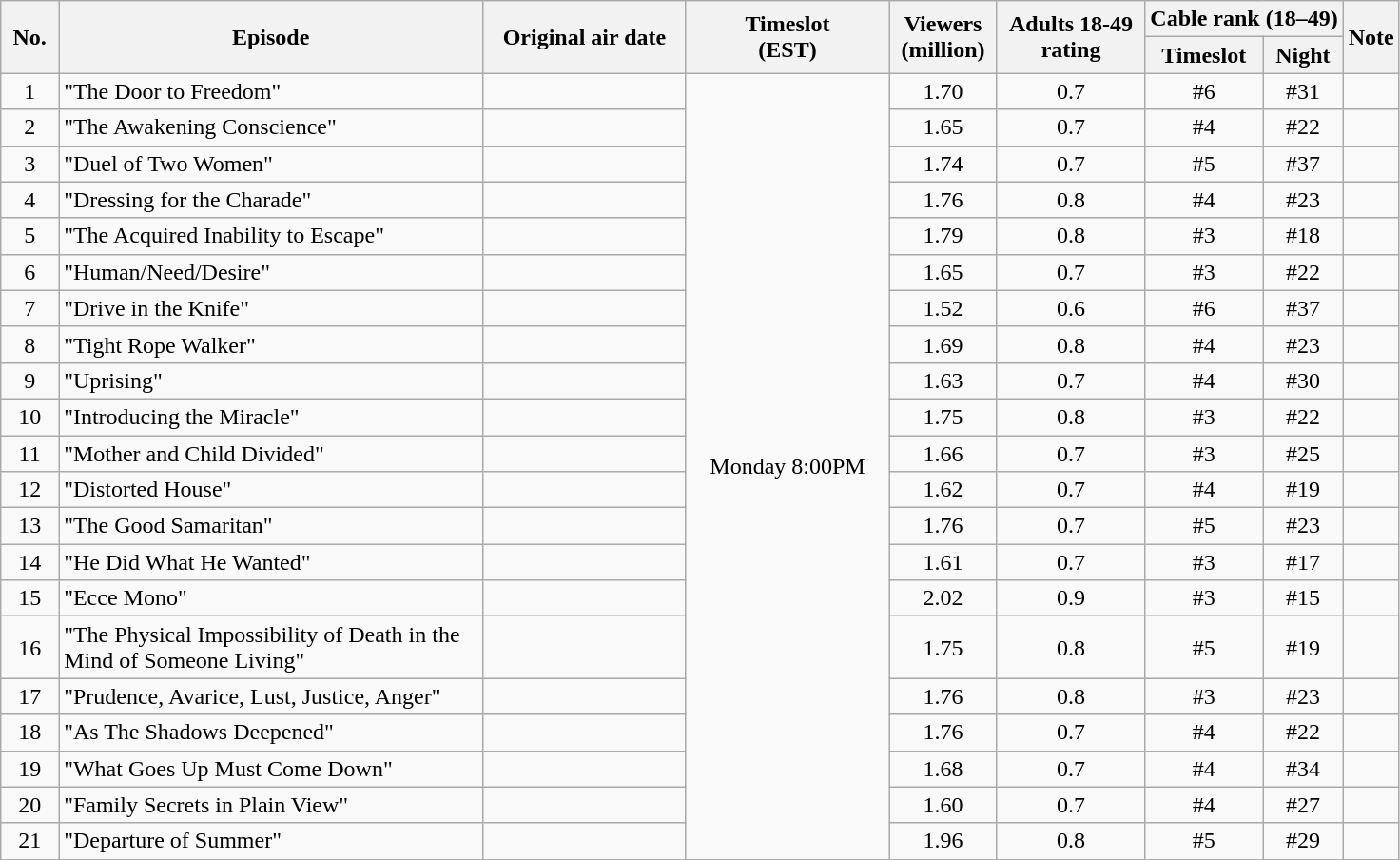<table style="text-align:center;" class="wikitable sortable">
<tr>
<th style="padding:0 8px;" rowspan="2">No.</th>
<th style="width:290px;" rowspan="2">Episode</th>
<th style="width:135px;" rowspan="2">Original air date</th>
<th style="width:135px;" rowspan="2">Timeslot<br>(EST)</th>
<th style="padding:0 8px;" rowspan="2">Viewers<br>(million)</th>
<th style="padding:0 8px;" rowspan="2">Adults 18-49<br>rating</th>
<th scope="col" colspan=2>Cable rank (18–49)</th>
<th scope="col" rowspan="2">Note</th>
</tr>
<tr>
<th scope="col">Timeslot</th>
<th scope="col">Night</th>
</tr>
<tr>
<td>1</td>
<td style="text-align:left">"The Door to Freedom"</td>
<td></td>
<td rowspan="21">Monday 8:00PM</td>
<td>1.70</td>
<td>0.7</td>
<td>#6</td>
<td>#31</td>
<td></td>
</tr>
<tr>
<td>2</td>
<td style="text-align:left">"The Awakening Conscience"</td>
<td></td>
<td>1.65</td>
<td>0.7</td>
<td>#4</td>
<td>#22</td>
<td></td>
</tr>
<tr>
<td>3</td>
<td style="text-align:left">"Duel of Two Women"</td>
<td></td>
<td>1.74</td>
<td>0.7</td>
<td>#5</td>
<td>#37</td>
<td></td>
</tr>
<tr>
<td>4</td>
<td style="text-align:left">"Dressing for the Charade"</td>
<td></td>
<td>1.76</td>
<td>0.8</td>
<td>#4</td>
<td>#23</td>
<td></td>
</tr>
<tr>
<td>5</td>
<td style="text-align:left">"The Acquired Inability to Escape"</td>
<td></td>
<td>1.79</td>
<td>0.8</td>
<td>#3</td>
<td>#18</td>
<td></td>
</tr>
<tr>
<td>6</td>
<td style="text-align:left">"Human/Need/Desire"</td>
<td></td>
<td>1.65</td>
<td>0.7</td>
<td>#3</td>
<td>#22</td>
<td></td>
</tr>
<tr>
<td>7</td>
<td style="text-align:left">"Drive in the Knife"</td>
<td></td>
<td>1.52</td>
<td>0.6</td>
<td>#6</td>
<td>#37</td>
<td></td>
</tr>
<tr>
<td>8</td>
<td style="text-align:left">"Tight Rope Walker"</td>
<td></td>
<td>1.69</td>
<td>0.8</td>
<td>#4</td>
<td>#23</td>
<td></td>
</tr>
<tr>
<td>9</td>
<td style="text-align:left">"Uprising"</td>
<td></td>
<td>1.63</td>
<td>0.7</td>
<td>#4</td>
<td>#30</td>
<td></td>
</tr>
<tr>
<td>10</td>
<td style="text-align:left">"Introducing the Miracle"</td>
<td></td>
<td>1.75</td>
<td>0.8</td>
<td>#3</td>
<td>#22</td>
<td></td>
</tr>
<tr>
<td>11</td>
<td style="text-align:left">"Mother and Child Divided"</td>
<td></td>
<td>1.66</td>
<td>0.7</td>
<td>#3</td>
<td>#25</td>
<td></td>
</tr>
<tr>
<td>12</td>
<td style="text-align:left">"Distorted House"</td>
<td></td>
<td>1.62</td>
<td>0.7</td>
<td>#4</td>
<td>#19</td>
<td></td>
</tr>
<tr>
<td>13</td>
<td style="text-align:left">"The Good Samaritan"</td>
<td></td>
<td>1.76</td>
<td>0.7</td>
<td>#5</td>
<td>#23</td>
<td></td>
</tr>
<tr>
<td>14</td>
<td style="text-align:left">"He Did What He Wanted"</td>
<td></td>
<td>1.61</td>
<td>0.7</td>
<td>#3</td>
<td>#17</td>
<td></td>
</tr>
<tr>
<td>15</td>
<td style="text-align:left">"Ecce Mono"</td>
<td></td>
<td>2.02</td>
<td>0.9</td>
<td>#3</td>
<td>#15</td>
<td></td>
</tr>
<tr>
<td>16</td>
<td style="text-align:left">"The Physical Impossibility of Death in the Mind of Someone Living"</td>
<td></td>
<td>1.75</td>
<td>0.8</td>
<td>#5</td>
<td>#19</td>
<td></td>
</tr>
<tr>
<td>17</td>
<td style="text-align:left">"Prudence, Avarice, Lust, Justice, Anger"</td>
<td></td>
<td>1.76</td>
<td>0.8</td>
<td>#3</td>
<td>#23</td>
<td></td>
</tr>
<tr>
<td>18</td>
<td style="text-align:left">"As The Shadows Deepened"</td>
<td></td>
<td>1.76</td>
<td>0.7</td>
<td>#4</td>
<td>#22</td>
<td></td>
</tr>
<tr>
<td>19</td>
<td style="text-align:left">"What Goes Up Must Come Down"</td>
<td></td>
<td>1.68</td>
<td>0.7</td>
<td>#4</td>
<td>#34</td>
<td></td>
</tr>
<tr>
<td>20</td>
<td style="text-align:left">"Family Secrets in Plain View"</td>
<td></td>
<td>1.60</td>
<td>0.7</td>
<td>#4</td>
<td>#27</td>
<td></td>
</tr>
<tr>
<td>21</td>
<td style="text-align:left">"Departure of Summer"</td>
<td></td>
<td>1.96</td>
<td>0.8</td>
<td>#5</td>
<td>#29</td>
<td></td>
</tr>
</table>
